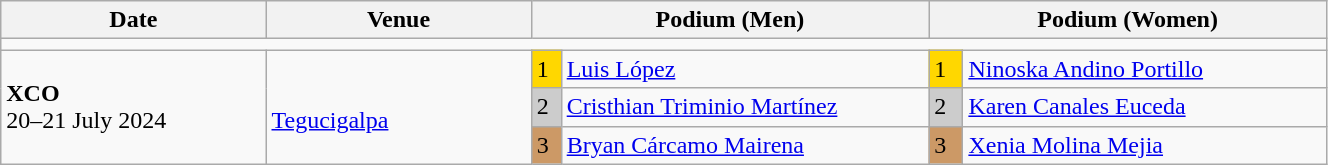<table class="wikitable" width=70%>
<tr>
<th>Date</th>
<th width=20%>Venue</th>
<th colspan=2 width=30%>Podium (Men)</th>
<th colspan=2 width=30%>Podium (Women)</th>
</tr>
<tr>
<td colspan=6></td>
</tr>
<tr>
<td rowspan=3><strong>XCO</strong> <br> 20–21 July 2024</td>
<td rowspan=3><br><a href='#'>Tegucigalpa</a></td>
<td bgcolor=FFD700>1</td>
<td><a href='#'>Luis López</a></td>
<td bgcolor=FFD700>1</td>
<td><a href='#'>Ninoska Andino Portillo</a></td>
</tr>
<tr>
<td bgcolor=CCCCCC>2</td>
<td><a href='#'>Cristhian Triminio Martínez</a></td>
<td bgcolor=CCCCCC>2</td>
<td><a href='#'>Karen Canales Euceda</a></td>
</tr>
<tr>
<td bgcolor=CC9966>3</td>
<td><a href='#'>Bryan Cárcamo Mairena</a></td>
<td bgcolor=CC9966>3</td>
<td><a href='#'>Xenia Molina Mejia</a></td>
</tr>
</table>
